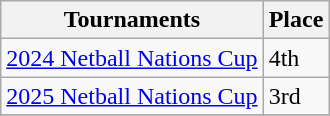<table class="wikitable collapsible">
<tr>
<th>Tournaments</th>
<th>Place</th>
</tr>
<tr>
<td><a href='#'>2024 Netball Nations Cup</a></td>
<td>4th</td>
</tr>
<tr>
<td><a href='#'>2025 Netball Nations Cup</a></td>
<td>3rd</td>
</tr>
<tr>
</tr>
</table>
